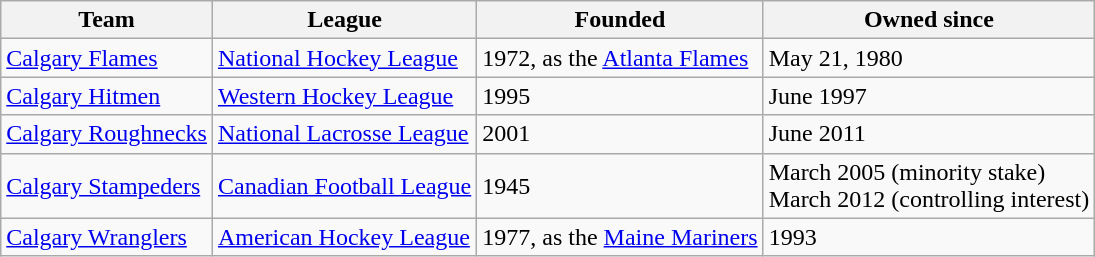<table class="wikitable">
<tr>
<th>Team</th>
<th>League</th>
<th>Founded</th>
<th>Owned since</th>
</tr>
<tr>
<td><a href='#'>Calgary Flames</a></td>
<td><a href='#'>National Hockey League</a></td>
<td>1972, as the <a href='#'>Atlanta Flames</a></td>
<td>May 21, 1980</td>
</tr>
<tr>
<td><a href='#'>Calgary Hitmen</a></td>
<td><a href='#'>Western Hockey League</a></td>
<td>1995</td>
<td>June 1997</td>
</tr>
<tr>
<td><a href='#'>Calgary Roughnecks</a></td>
<td><a href='#'>National Lacrosse League</a></td>
<td>2001</td>
<td>June 2011</td>
</tr>
<tr>
<td><a href='#'>Calgary Stampeders</a></td>
<td><a href='#'>Canadian Football League</a></td>
<td>1945</td>
<td>March 2005 (minority stake)<br>March 2012 (controlling interest)</td>
</tr>
<tr>
<td><a href='#'>Calgary Wranglers</a></td>
<td><a href='#'>American Hockey League</a></td>
<td>1977, as the <a href='#'>Maine Mariners</a></td>
<td>1993</td>
</tr>
</table>
